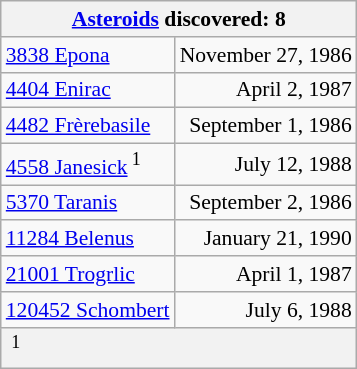<table class="wikitable floatright" style="font-size: 0.9em;">
<tr>
<th colspan=2><a href='#'>Asteroids</a> discovered: 8</th>
</tr>
<tr>
<td><a href='#'>3838 Epona</a></td>
<td align="right">November 27, 1986</td>
</tr>
<tr>
<td><a href='#'>4404 Enirac</a></td>
<td align="right">April 2, 1987</td>
</tr>
<tr>
<td><a href='#'>4482 Frèrebasile</a></td>
<td align="right">September 1, 1986</td>
</tr>
<tr>
<td><a href='#'>4558 Janesick</a> <sup>1</sup></td>
<td align="right">July 12, 1988</td>
</tr>
<tr>
<td><a href='#'>5370 Taranis</a></td>
<td align="right">September 2, 1986</td>
</tr>
<tr>
<td><a href='#'>11284 Belenus</a></td>
<td align="right">January 21, 1990</td>
</tr>
<tr>
<td><a href='#'>21001 Trogrlic</a></td>
<td align="right">April 1, 1987</td>
</tr>
<tr>
<td><a href='#'>120452 Schombert</a></td>
<td align="right">July 6, 1988</td>
</tr>
<tr>
<td colspan=2 style="background-color: #f2f2f2;"> <sup>1</sup> </td>
</tr>
</table>
